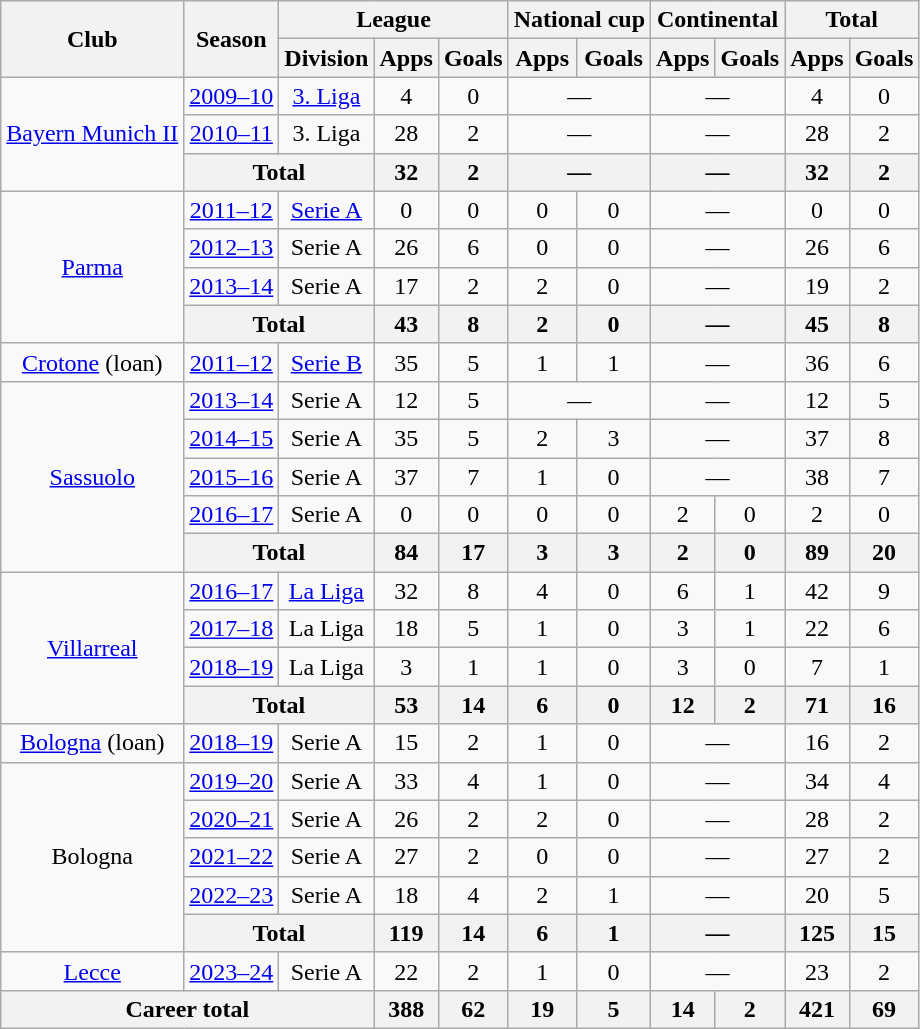<table class="wikitable" style="text-align: center">
<tr>
<th rowspan="2">Club</th>
<th rowspan="2">Season</th>
<th colspan="3">League</th>
<th colspan="2">National cup</th>
<th colspan="2">Continental</th>
<th colspan="2">Total</th>
</tr>
<tr>
<th>Division</th>
<th>Apps</th>
<th>Goals</th>
<th>Apps</th>
<th>Goals</th>
<th>Apps</th>
<th>Goals</th>
<th>Apps</th>
<th>Goals</th>
</tr>
<tr>
<td rowspan="3"><a href='#'>Bayern Munich II</a></td>
<td><a href='#'>2009–10</a></td>
<td><a href='#'>3. Liga</a></td>
<td>4</td>
<td>0</td>
<td colspan="2">—</td>
<td colspan="2">—</td>
<td>4</td>
<td>0</td>
</tr>
<tr>
<td><a href='#'>2010–11</a></td>
<td>3. Liga</td>
<td>28</td>
<td>2</td>
<td colspan="2">—</td>
<td colspan="2">—</td>
<td>28</td>
<td>2</td>
</tr>
<tr>
<th colspan="2">Total</th>
<th>32</th>
<th>2</th>
<th colspan="2">—</th>
<th colspan="2">—</th>
<th>32</th>
<th>2</th>
</tr>
<tr>
<td rowspan="4"><a href='#'>Parma</a></td>
<td><a href='#'>2011–12</a></td>
<td><a href='#'>Serie A</a></td>
<td>0</td>
<td>0</td>
<td>0</td>
<td>0</td>
<td colspan="2">—</td>
<td>0</td>
<td>0</td>
</tr>
<tr>
<td><a href='#'>2012–13</a></td>
<td>Serie A</td>
<td>26</td>
<td>6</td>
<td>0</td>
<td>0</td>
<td colspan="2">—</td>
<td>26</td>
<td>6</td>
</tr>
<tr>
<td><a href='#'>2013–14</a></td>
<td>Serie A</td>
<td>17</td>
<td>2</td>
<td>2</td>
<td>0</td>
<td colspan="2">—</td>
<td>19</td>
<td>2</td>
</tr>
<tr>
<th colspan="2">Total</th>
<th>43</th>
<th>8</th>
<th>2</th>
<th>0</th>
<th colspan="2">—</th>
<th>45</th>
<th>8</th>
</tr>
<tr>
<td><a href='#'>Crotone</a> (loan)</td>
<td><a href='#'>2011–12</a></td>
<td><a href='#'>Serie B</a></td>
<td>35</td>
<td>5</td>
<td>1</td>
<td>1</td>
<td colspan="2">—</td>
<td>36</td>
<td>6</td>
</tr>
<tr>
<td rowspan="5"><a href='#'>Sassuolo</a></td>
<td><a href='#'>2013–14</a></td>
<td>Serie A</td>
<td>12</td>
<td>5</td>
<td colspan="2">—</td>
<td colspan="2">—</td>
<td>12</td>
<td>5</td>
</tr>
<tr>
<td><a href='#'>2014–15</a></td>
<td>Serie A</td>
<td>35</td>
<td>5</td>
<td>2</td>
<td>3</td>
<td colspan="2">—</td>
<td>37</td>
<td>8</td>
</tr>
<tr>
<td><a href='#'>2015–16</a></td>
<td>Serie A</td>
<td>37</td>
<td>7</td>
<td>1</td>
<td>0</td>
<td colspan="2">—</td>
<td>38</td>
<td>7</td>
</tr>
<tr>
<td><a href='#'>2016–17</a></td>
<td>Serie A</td>
<td>0</td>
<td>0</td>
<td>0</td>
<td>0</td>
<td>2</td>
<td>0</td>
<td>2</td>
<td>0</td>
</tr>
<tr>
<th colspan="2">Total</th>
<th>84</th>
<th>17</th>
<th>3</th>
<th>3</th>
<th>2</th>
<th>0</th>
<th>89</th>
<th>20</th>
</tr>
<tr>
<td rowspan="4"><a href='#'>Villarreal</a></td>
<td><a href='#'>2016–17</a></td>
<td><a href='#'>La Liga</a></td>
<td>32</td>
<td>8</td>
<td>4</td>
<td>0</td>
<td>6</td>
<td>1</td>
<td>42</td>
<td>9</td>
</tr>
<tr>
<td><a href='#'>2017–18</a></td>
<td>La Liga</td>
<td>18</td>
<td>5</td>
<td>1</td>
<td>0</td>
<td>3</td>
<td>1</td>
<td>22</td>
<td>6</td>
</tr>
<tr>
<td><a href='#'>2018–19</a></td>
<td>La Liga</td>
<td>3</td>
<td>1</td>
<td>1</td>
<td>0</td>
<td>3</td>
<td>0</td>
<td>7</td>
<td>1</td>
</tr>
<tr>
<th colspan="2">Total</th>
<th>53</th>
<th>14</th>
<th>6</th>
<th>0</th>
<th>12</th>
<th>2</th>
<th>71</th>
<th>16</th>
</tr>
<tr>
<td><a href='#'>Bologna</a> (loan)</td>
<td><a href='#'>2018–19</a></td>
<td>Serie A</td>
<td>15</td>
<td>2</td>
<td>1</td>
<td>0</td>
<td colspan="2">—</td>
<td>16</td>
<td>2</td>
</tr>
<tr>
<td rowspan="5">Bologna</td>
<td><a href='#'>2019–20</a></td>
<td>Serie A</td>
<td>33</td>
<td>4</td>
<td>1</td>
<td>0</td>
<td colspan="2">—</td>
<td>34</td>
<td>4</td>
</tr>
<tr>
<td><a href='#'>2020–21</a></td>
<td>Serie A</td>
<td>26</td>
<td>2</td>
<td>2</td>
<td>0</td>
<td colspan="2">—</td>
<td>28</td>
<td>2</td>
</tr>
<tr>
<td><a href='#'>2021–22</a></td>
<td>Serie A</td>
<td>27</td>
<td>2</td>
<td>0</td>
<td>0</td>
<td colspan="2">—</td>
<td>27</td>
<td>2</td>
</tr>
<tr>
<td><a href='#'>2022–23</a></td>
<td>Serie A</td>
<td>18</td>
<td>4</td>
<td>2</td>
<td>1</td>
<td colspan="2">—</td>
<td>20</td>
<td>5</td>
</tr>
<tr>
<th colspan="2">Total</th>
<th>119</th>
<th>14</th>
<th>6</th>
<th>1</th>
<th colspan="2">—</th>
<th>125</th>
<th>15</th>
</tr>
<tr>
<td><a href='#'>Lecce</a></td>
<td><a href='#'>2023–24</a></td>
<td>Serie A</td>
<td>22</td>
<td>2</td>
<td>1</td>
<td>0</td>
<td colspan="2">—</td>
<td>23</td>
<td>2</td>
</tr>
<tr>
<th colspan="3">Career total</th>
<th>388</th>
<th>62</th>
<th>19</th>
<th>5</th>
<th>14</th>
<th>2</th>
<th>421</th>
<th>69</th>
</tr>
</table>
